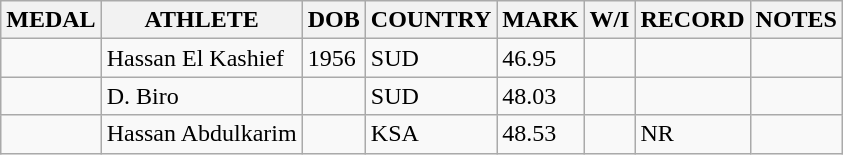<table class="wikitable">
<tr>
<th>MEDAL</th>
<th>ATHLETE</th>
<th>DOB</th>
<th>COUNTRY</th>
<th>MARK</th>
<th>W/I</th>
<th>RECORD</th>
<th>NOTES</th>
</tr>
<tr>
<td></td>
<td>Hassan El Kashief</td>
<td>1956</td>
<td>SUD</td>
<td>46.95</td>
<td></td>
<td></td>
<td></td>
</tr>
<tr>
<td></td>
<td>D. Biro</td>
<td></td>
<td>SUD</td>
<td>48.03</td>
<td></td>
<td></td>
<td></td>
</tr>
<tr>
<td></td>
<td>Hassan Abdulkarim</td>
<td></td>
<td>KSA</td>
<td>48.53</td>
<td></td>
<td>NR</td>
<td></td>
</tr>
</table>
